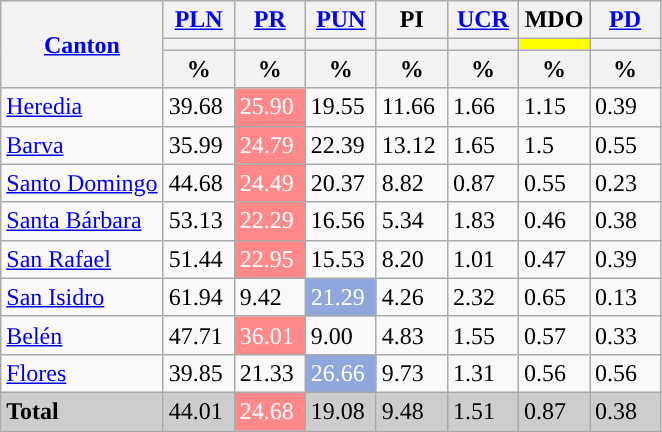<table class="wikitable mw-collapsible mw-collapsed">
<tr>
<th rowspan="3"><a href='#'>Canton</a></th>
<th colspan="1" width="40px"><a href='#'>PLN</a></th>
<th colspan="1" width="40px"><a href='#'>PR</a></th>
<th colspan="1" width="40px"><a href='#'>PUN</a></th>
<th colspan="1" width="40px">PI</th>
<th colspan="1" width="40px"><a href='#'>UCR</a></th>
<th colspan="1" width="40px">MDO</th>
<th colspan="1" width="40px"><a href='#'>PD</a></th>
</tr>
<tr>
<th style="background:"></th>
<th style="background:"></th>
<th style="background:"></th>
<th style="background:"></th>
<th style="background:"></th>
<th style="background:yellow"></th>
<th style="background:"></th>
</tr>
<tr>
<th data-sort-type="number">%</th>
<th data-sort-type="number">%</th>
<th data-sort-type="number">%</th>
<th data-sort-type="number">%</th>
<th data-sort-type="number">%</th>
<th data-sort-type="number">%</th>
<th data-sort-type="number">%</th>
</tr>
<tr>
<td align="left"><a href='#'>Heredia</a></td>
<td style="background:">39.68</td>
<td style="background:#ff8989; color:white;">25.90</td>
<td>19.55</td>
<td>11.66</td>
<td>1.66</td>
<td>1.15</td>
<td>0.39</td>
</tr>
<tr>
<td align="left"><a href='#'>Barva</a></td>
<td style="background:">35.99</td>
<td style="background:#ff8989; color:white;">24.79</td>
<td>22.39</td>
<td>13.12</td>
<td>1.65</td>
<td>1.5</td>
<td>0.55</td>
</tr>
<tr>
<td align="left"><a href='#'>Santo Domingo</a></td>
<td style="background:">44.68</td>
<td style="background:#ff8989; color:white;">24.49</td>
<td>20.37</td>
<td>8.82</td>
<td>0.87</td>
<td>0.55</td>
<td>0.23</td>
</tr>
<tr>
<td align="left"><a href='#'>Santa Bárbara</a></td>
<td style="background:">53.13</td>
<td style="background:#ff8989; color:white;">22.29</td>
<td>16.56</td>
<td>5.34</td>
<td>1.83</td>
<td>0.46</td>
<td>0.38</td>
</tr>
<tr>
<td align="left"><a href='#'>San Rafael</a></td>
<td style="background:">51.44</td>
<td style="background:#ff8989; color:white;">22.95</td>
<td>15.53</td>
<td>8.20</td>
<td>1.01</td>
<td>0.47</td>
<td>0.39</td>
</tr>
<tr>
<td align="left"><a href='#'>San Isidro</a></td>
<td style="background:">61.94</td>
<td>9.42</td>
<td style="background:#8fa7dc; color:white;">21.29</td>
<td>4.26</td>
<td>2.32</td>
<td>0.65</td>
<td>0.13</td>
</tr>
<tr>
<td align="left"><a href='#'>Belén</a></td>
<td style="background:">47.71</td>
<td style="background:#ff8989; color:white;">36.01</td>
<td>9.00</td>
<td>4.83</td>
<td>1.55</td>
<td>0.57</td>
<td>0.33</td>
</tr>
<tr>
<td align="left"><a href='#'>Flores</a></td>
<td style="background:">39.85</td>
<td>21.33</td>
<td style="background:#8fa7dc; color:white;">26.66</td>
<td>9.73</td>
<td>1.31</td>
<td>0.56</td>
<td>0.56</td>
</tr>
<tr style="background:#CDCDCD;">
<td align="left"><strong>Total</strong></td>
<td style="background:">44.01</td>
<td style="background:#ff8989; color:white;">24.68</td>
<td>19.08</td>
<td>9.48</td>
<td>1.51</td>
<td>0.87</td>
<td>0.38</td>
</tr>
</table>
